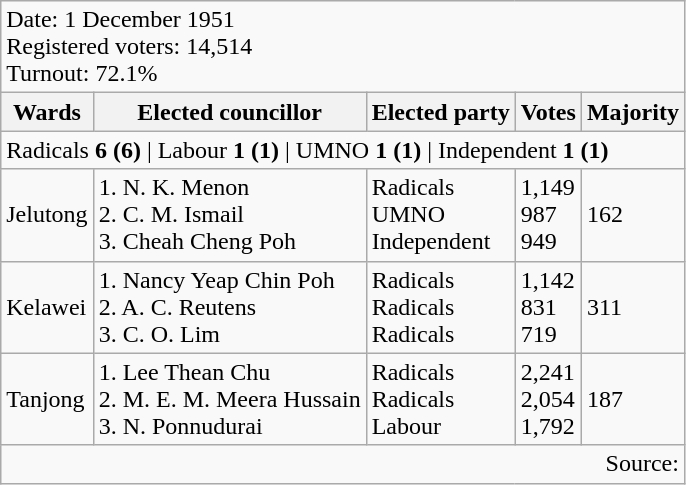<table class=wikitable>
<tr>
<td colspan=5>Date: 1 December 1951<br>Registered voters: 14,514<br>Turnout: 72.1%</td>
</tr>
<tr>
<th>Wards</th>
<th>Elected councillor</th>
<th>Elected party</th>
<th>Votes</th>
<th>Majority</th>
</tr>
<tr>
<td colspan=5>Radicals <strong>6 (6)</strong> | Labour <strong>1 (1)</strong> | UMNO <strong>1 (1)</strong> | Independent <strong>1 (1)</strong> </td>
</tr>
<tr>
<td>Jelutong</td>
<td>1. N. K. Menon<br>2. C. M. Ismail<br>3. Cheah Cheng Poh</td>
<td>Radicals<br>UMNO<br>Independent</td>
<td>1,149<br>987<br>949</td>
<td>162</td>
</tr>
<tr>
<td>Kelawei</td>
<td>1. Nancy Yeap Chin Poh<br>2. A. C. Reutens<br>3. C. O. Lim</td>
<td>Radicals<br>Radicals<br>Radicals</td>
<td>1,142<br>831<br>719</td>
<td>311</td>
</tr>
<tr>
<td>Tanjong</td>
<td>1. Lee Thean Chu<br>2. M. E. M. Meera Hussain<br>3. N. Ponnudurai</td>
<td>Radicals<br>Radicals<br>Labour</td>
<td>2,241<br>2,054<br>1,792</td>
<td>187</td>
</tr>
<tr>
<td colspan=5 align=right>Source: </td>
</tr>
</table>
